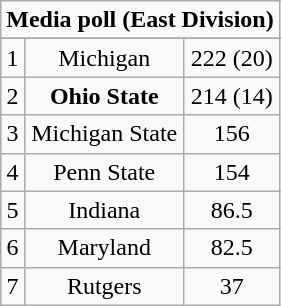<table class="wikitable" style="display: inline-table;">
<tr>
<td align="center" Colspan="3"><strong>Media poll (East Division)</strong></td>
</tr>
<tr align="center">
</tr>
<tr align="center">
<td>1</td>
<td>Michigan</td>
<td>222 (20)</td>
</tr>
<tr align="center">
<td>2</td>
<td><strong>Ohio State</strong></td>
<td>214 (14)</td>
</tr>
<tr align="center">
<td>3</td>
<td>Michigan State</td>
<td>156</td>
</tr>
<tr align="center">
<td>4</td>
<td>Penn State</td>
<td>154</td>
</tr>
<tr align="center">
<td>5</td>
<td>Indiana</td>
<td>86.5</td>
</tr>
<tr align="center">
<td>6</td>
<td>Maryland</td>
<td>82.5</td>
</tr>
<tr align="center">
<td>7</td>
<td>Rutgers</td>
<td>37</td>
</tr>
</table>
